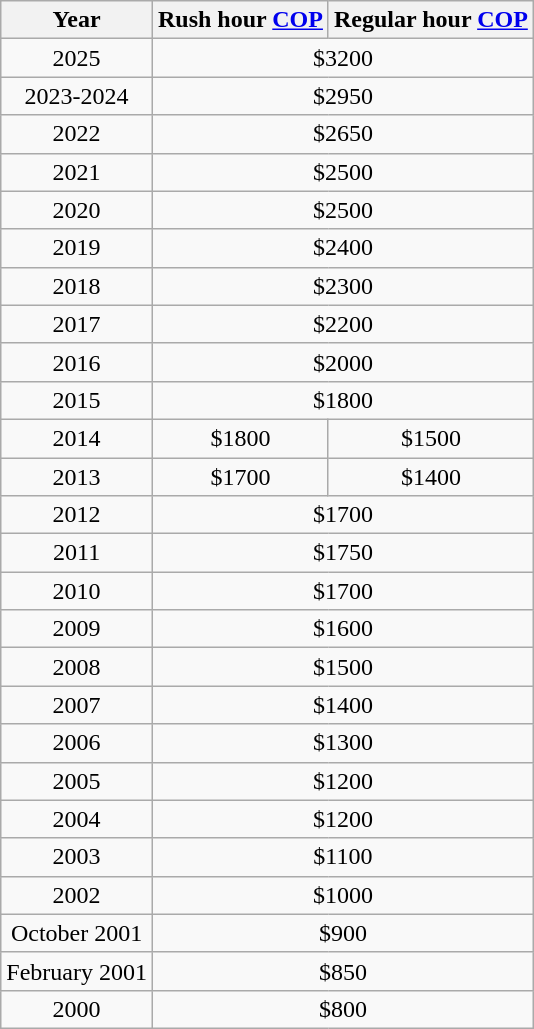<table class="wikitable mw-collapsible">
<tr>
<th>Year</th>
<th data-sort-type="number">Rush hour <a href='#'>COP</a></th>
<th data-sort-type="number">Regular hour <a href='#'>COP</a></th>
</tr>
<tr>
<td align="center">2025</td>
<td colspan="2" align="center">$3200</td>
</tr>
<tr>
<td align="center">2023-2024</td>
<td colspan="2" align="center">$2950</td>
</tr>
<tr>
<td align="center">2022</td>
<td colspan="2" align="center">$2650</td>
</tr>
<tr>
<td align="center">2021</td>
<td colspan="2" align="center">$2500</td>
</tr>
<tr>
<td align="center">2020</td>
<td colspan="2" align="center">$2500</td>
</tr>
<tr>
<td align="center">2019</td>
<td ! colspan="2" align="center">$2400</td>
</tr>
<tr>
<td align="center">2018</td>
<td ! colspan="2" align="center">$2300</td>
</tr>
<tr>
<td align="center">2017</td>
<td ! colspan="2" align="center">$2200</td>
</tr>
<tr>
<td align="center">2016</td>
<td ! colspan="2" align="center">$2000</td>
</tr>
<tr>
<td align="center">2015</td>
<td ! colspan="2" align="center">$1800</td>
</tr>
<tr>
<td align="center">2014</td>
<td align="center">$1800</td>
<td align="center">$1500</td>
</tr>
<tr>
<td align="center">2013</td>
<td align="center">$1700</td>
<td align="center">$1400</td>
</tr>
<tr>
<td align="center">2012</td>
<td ! colspan="2" align="center">$1700</td>
</tr>
<tr>
<td align="center">2011</td>
<td ! colspan="2" align="center">$1750</td>
</tr>
<tr>
<td align="center">2010</td>
<td ! colspan="2" align="center">$1700</td>
</tr>
<tr>
<td align="center">2009</td>
<td ! colspan="2" align="center">$1600</td>
</tr>
<tr>
<td align="center">2008</td>
<td ! colspan="2" align="center">$1500</td>
</tr>
<tr>
<td align="center">2007</td>
<td ! colspan="2" align="center">$1400</td>
</tr>
<tr>
<td align="center">2006</td>
<td ! colspan="2" align="center">$1300</td>
</tr>
<tr>
<td align="center">2005</td>
<td ! colspan="2" align="center">$1200</td>
</tr>
<tr>
<td align="center">2004</td>
<td ! colspan="2" align="center">$1200</td>
</tr>
<tr>
<td align="center">2003</td>
<td ! colspan="2" align="center">$1100</td>
</tr>
<tr>
<td align="center">2002</td>
<td ! colspan="2" align="center">$1000</td>
</tr>
<tr>
<td align="center">October 2001</td>
<td ! colspan="2" align="center">$900</td>
</tr>
<tr>
<td align="center">February 2001</td>
<td ! colspan="2" align="center">$850</td>
</tr>
<tr>
<td align="center">2000</td>
<td colspan="2" align="center" !>$800</td>
</tr>
</table>
